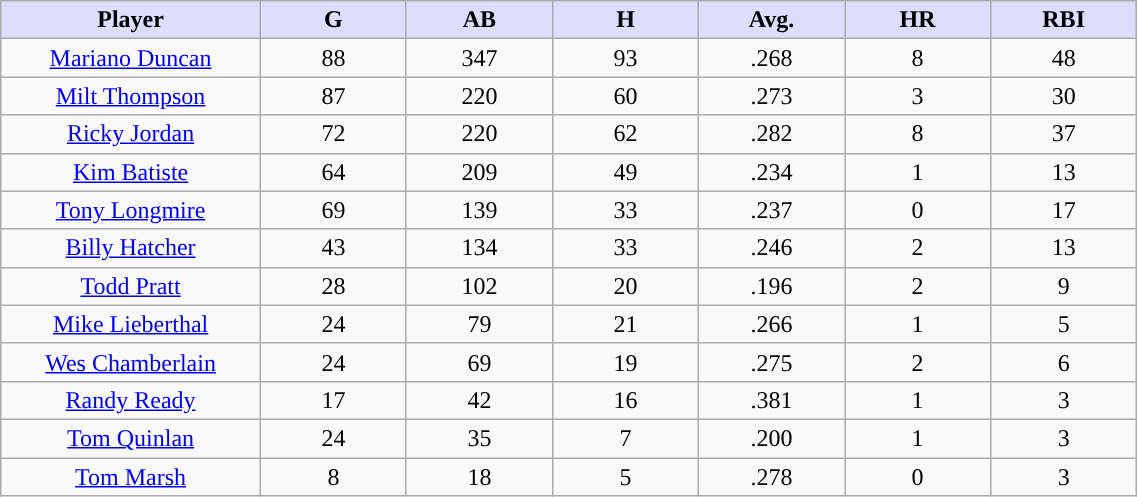<table class="wikitable sortable">
<tr>
<th style="background:#ddf; width:16%;">Player</th>
<th style="background:#ddf; width:9%;">G</th>
<th style="background:#ddf; width:9%;">AB</th>
<th style="background:#ddf; width:9%;">H</th>
<th style="background:#ddf; width:9%;">Avg.</th>
<th style="background:#ddf; width:9%;">HR</th>
<th style="background:#ddf; width:9%;">RBI</th>
</tr>
<tr align=center>
<td><a href='#'>Mariano Duncan</a></td>
<td>88</td>
<td>347</td>
<td>93</td>
<td>.268</td>
<td>8</td>
<td>48</td>
</tr>
<tr align=center>
<td><a href='#'>Milt Thompson</a></td>
<td>87</td>
<td>220</td>
<td>60</td>
<td>.273</td>
<td>3</td>
<td>30</td>
</tr>
<tr align=center>
<td><a href='#'>Ricky Jordan</a></td>
<td>72</td>
<td>220</td>
<td>62</td>
<td>.282</td>
<td>8</td>
<td>37</td>
</tr>
<tr align=center>
<td><a href='#'>Kim Batiste</a></td>
<td>64</td>
<td>209</td>
<td>49</td>
<td>.234</td>
<td>1</td>
<td>13</td>
</tr>
<tr align=center>
<td><a href='#'>Tony Longmire</a></td>
<td>69</td>
<td>139</td>
<td>33</td>
<td>.237</td>
<td>0</td>
<td>17</td>
</tr>
<tr align=center>
<td><a href='#'>Billy Hatcher</a></td>
<td>43</td>
<td>134</td>
<td>33</td>
<td>.246</td>
<td>2</td>
<td>13</td>
</tr>
<tr align=center>
<td><a href='#'>Todd Pratt</a></td>
<td>28</td>
<td>102</td>
<td>20</td>
<td>.196</td>
<td>2</td>
<td>9</td>
</tr>
<tr align=center>
<td><a href='#'>Mike Lieberthal</a></td>
<td>24</td>
<td>79</td>
<td>21</td>
<td>.266</td>
<td>1</td>
<td>5</td>
</tr>
<tr align=center>
<td><a href='#'>Wes Chamberlain</a></td>
<td>24</td>
<td>69</td>
<td>19</td>
<td>.275</td>
<td>2</td>
<td>6</td>
</tr>
<tr align=center>
<td><a href='#'>Randy Ready</a></td>
<td>17</td>
<td>42</td>
<td>16</td>
<td>.381</td>
<td>1</td>
<td>3</td>
</tr>
<tr align=center>
<td><a href='#'>Tom Quinlan</a></td>
<td>24</td>
<td>35</td>
<td>7</td>
<td>.200</td>
<td>1</td>
<td>3</td>
</tr>
<tr align=center>
<td><a href='#'>Tom Marsh</a></td>
<td>8</td>
<td>18</td>
<td>5</td>
<td>.278</td>
<td>0</td>
<td>3</td>
</tr>
</table>
